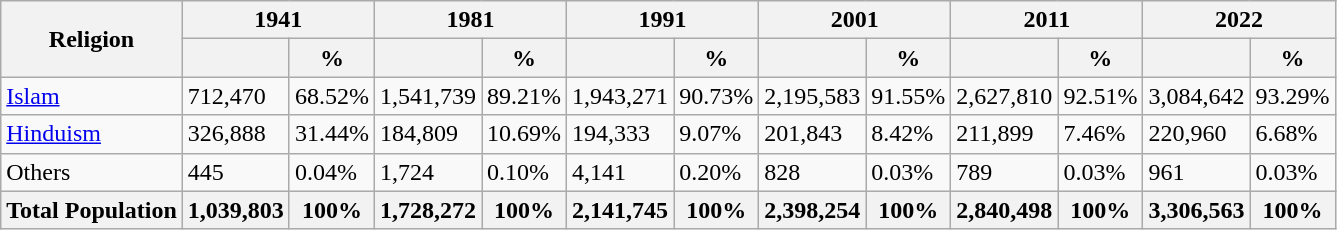<table class="wikitable sortable">
<tr>
<th rowspan="2">Religion</th>
<th colspan="2">1941</th>
<th colspan="2">1981</th>
<th colspan="2">1991</th>
<th colspan="2">2001</th>
<th colspan="2">2011</th>
<th colspan="2">2022</th>
</tr>
<tr>
<th></th>
<th>%</th>
<th></th>
<th>%</th>
<th></th>
<th>%</th>
<th></th>
<th>%</th>
<th></th>
<th>%</th>
<th></th>
<th>%</th>
</tr>
<tr>
<td><a href='#'>Islam</a> </td>
<td>712,470</td>
<td>68.52%</td>
<td>1,541,739</td>
<td>89.21%</td>
<td>1,943,271</td>
<td>90.73%</td>
<td>2,195,583</td>
<td>91.55%</td>
<td>2,627,810</td>
<td>92.51%</td>
<td>3,084,642</td>
<td>93.29%</td>
</tr>
<tr>
<td><a href='#'>Hinduism</a> </td>
<td>326,888</td>
<td>31.44%</td>
<td>184,809</td>
<td>10.69%</td>
<td>194,333</td>
<td>9.07%</td>
<td>201,843</td>
<td>8.42%</td>
<td>211,899</td>
<td>7.46%</td>
<td>220,960</td>
<td>6.68%</td>
</tr>
<tr>
<td>Others </td>
<td>445</td>
<td>0.04%</td>
<td>1,724</td>
<td>0.10%</td>
<td>4,141</td>
<td>0.20%</td>
<td>828</td>
<td>0.03%</td>
<td>789</td>
<td>0.03%</td>
<td>961</td>
<td>0.03%</td>
</tr>
<tr>
<th>Total Population</th>
<th>1,039,803</th>
<th>100%</th>
<th>1,728,272</th>
<th>100%</th>
<th>2,141,745</th>
<th>100%</th>
<th>2,398,254</th>
<th>100%</th>
<th>2,840,498</th>
<th>100%</th>
<th>3,306,563</th>
<th>100%</th>
</tr>
</table>
